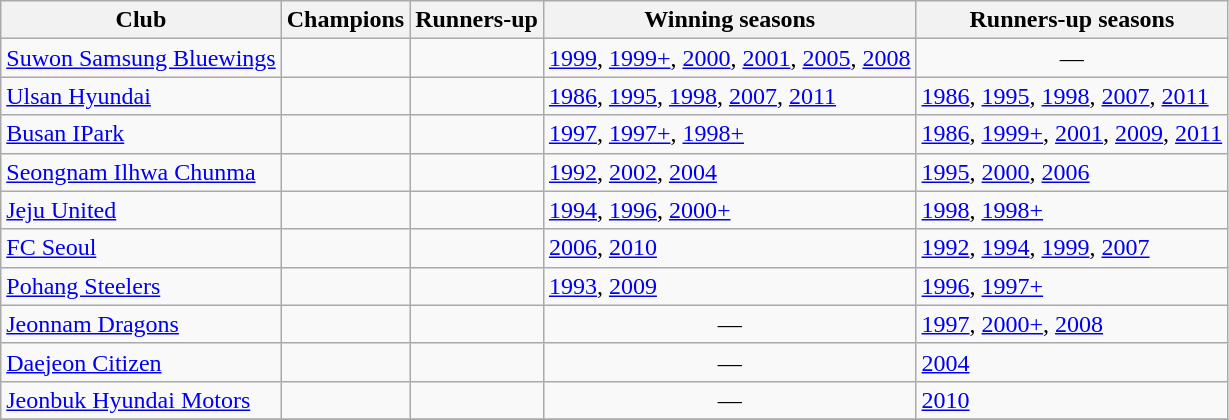<table class="wikitable">
<tr>
<th>Club</th>
<th>Champions</th>
<th>Runners-up</th>
<th>Winning seasons</th>
<th>Runners-up seasons</th>
</tr>
<tr>
<td><a href='#'>Suwon Samsung Bluewings</a></td>
<td></td>
<td></td>
<td><a href='#'>1999</a>, <a href='#'>1999+</a>, <a href='#'>2000</a>, <a href='#'>2001</a>, <a href='#'>2005</a>, <a href='#'>2008</a></td>
<td align="center">—</td>
</tr>
<tr>
<td><a href='#'>Ulsan Hyundai</a></td>
<td></td>
<td></td>
<td><a href='#'>1986</a>, <a href='#'>1995</a>, <a href='#'>1998</a>, <a href='#'>2007</a>, <a href='#'>2011</a></td>
<td><a href='#'>1986</a>, <a href='#'>1995</a>, <a href='#'>1998</a>, <a href='#'>2007</a>, <a href='#'>2011</a></td>
</tr>
<tr>
<td><a href='#'>Busan IPark</a></td>
<td></td>
<td></td>
<td><a href='#'>1997</a>, <a href='#'>1997+</a>, <a href='#'>1998+</a></td>
<td><a href='#'>1986</a>, <a href='#'>1999+</a>, <a href='#'>2001</a>, <a href='#'>2009</a>, <a href='#'>2011</a></td>
</tr>
<tr>
<td><a href='#'>Seongnam Ilhwa Chunma</a></td>
<td></td>
<td></td>
<td><a href='#'>1992</a>, <a href='#'>2002</a>, <a href='#'>2004</a></td>
<td><a href='#'>1995</a>, <a href='#'>2000</a>, <a href='#'>2006</a></td>
</tr>
<tr>
<td><a href='#'>Jeju United</a></td>
<td></td>
<td></td>
<td><a href='#'>1994</a>, <a href='#'>1996</a>, <a href='#'>2000+</a></td>
<td><a href='#'>1998</a>, <a href='#'>1998+</a></td>
</tr>
<tr>
<td><a href='#'>FC Seoul</a></td>
<td></td>
<td></td>
<td><a href='#'>2006</a>, <a href='#'>2010</a></td>
<td><a href='#'>1992</a>, <a href='#'>1994</a>, <a href='#'>1999</a>, <a href='#'>2007</a></td>
</tr>
<tr>
<td><a href='#'>Pohang Steelers</a></td>
<td></td>
<td></td>
<td><a href='#'>1993</a>, <a href='#'>2009</a></td>
<td><a href='#'>1996</a>, <a href='#'>1997+</a></td>
</tr>
<tr>
<td><a href='#'>Jeonnam Dragons</a></td>
<td></td>
<td></td>
<td align="center">—</td>
<td><a href='#'>1997</a>, <a href='#'>2000+</a>, <a href='#'>2008</a></td>
</tr>
<tr>
<td><a href='#'>Daejeon Citizen</a></td>
<td></td>
<td></td>
<td align="center">—</td>
<td><a href='#'>2004</a></td>
</tr>
<tr>
<td><a href='#'>Jeonbuk Hyundai Motors</a></td>
<td></td>
<td></td>
<td align="center">—</td>
<td><a href='#'>2010</a></td>
</tr>
<tr>
</tr>
</table>
